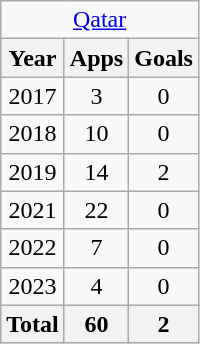<table class="wikitable" style="text-align:center">
<tr>
<td colspan=4><a href='#'>Qatar</a></td>
</tr>
<tr>
<th>Year</th>
<th>Apps</th>
<th>Goals</th>
</tr>
<tr>
<td>2017</td>
<td>3</td>
<td>0</td>
</tr>
<tr>
<td>2018</td>
<td>10</td>
<td>0</td>
</tr>
<tr>
<td>2019</td>
<td>14</td>
<td>2</td>
</tr>
<tr>
<td>2021</td>
<td>22</td>
<td>0</td>
</tr>
<tr>
<td>2022</td>
<td>7</td>
<td>0</td>
</tr>
<tr>
<td>2023</td>
<td>4</td>
<td>0</td>
</tr>
<tr>
<th>Total</th>
<th>60</th>
<th>2</th>
</tr>
</table>
